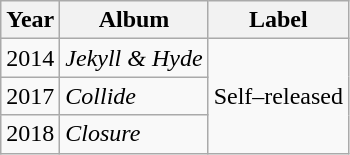<table class=wikitable>
<tr>
<th>Year</th>
<th>Album</th>
<th>Label</th>
</tr>
<tr>
<td>2014</td>
<td><em>Jekyll & Hyde</em></td>
<td rowspan=3>Self–released</td>
</tr>
<tr>
<td>2017</td>
<td><em>Collide</em></td>
</tr>
<tr>
<td>2018</td>
<td><em>Closure</em></td>
</tr>
</table>
